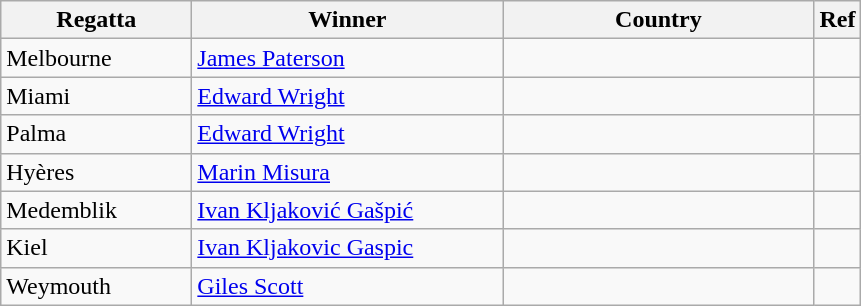<table class="wikitable">
<tr>
<th width=120>Regatta</th>
<th width=200px>Winner</th>
<th width=200px>Country</th>
<th>Ref</th>
</tr>
<tr>
<td>Melbourne</td>
<td><a href='#'>James Paterson</a></td>
<td></td>
<td></td>
</tr>
<tr>
<td>Miami</td>
<td><a href='#'>Edward Wright</a></td>
<td></td>
<td></td>
</tr>
<tr>
<td>Palma</td>
<td><a href='#'>Edward Wright</a></td>
<td></td>
<td></td>
</tr>
<tr>
<td>Hyères</td>
<td><a href='#'>Marin Misura</a></td>
<td></td>
<td></td>
</tr>
<tr>
<td>Medemblik</td>
<td><a href='#'>Ivan Kljaković Gašpić</a></td>
<td></td>
<td></td>
</tr>
<tr>
<td>Kiel</td>
<td><a href='#'>Ivan Kljakovic Gaspic</a></td>
<td></td>
<td></td>
</tr>
<tr>
<td>Weymouth</td>
<td><a href='#'>Giles Scott</a></td>
<td></td>
<td></td>
</tr>
</table>
